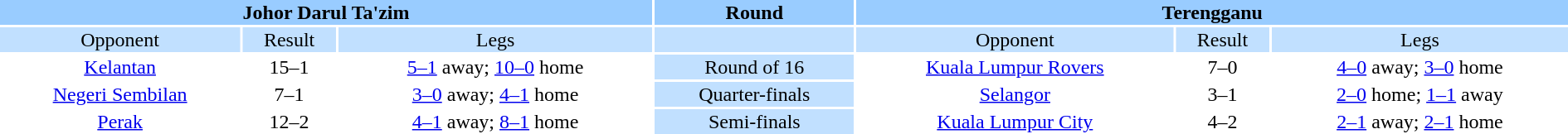<table style="width:100%; text-align:center;">
<tr style="vertical-align:top; background:#9cf;">
<th colspan=3 style="width:1*">Johor Darul Ta'zim</th>
<th>Round</th>
<th colspan=3 style="width:1*">Terengganu</th>
</tr>
<tr style="vertical-align:top; background:#c1e0ff;">
<td>Opponent</td>
<td>Result</td>
<td>Legs</td>
<td style="background:#c1e0ff;"></td>
<td>Opponent</td>
<td>Result</td>
<td>Legs</td>
</tr>
<tr>
<td><a href='#'>Kelantan</a></td>
<td>15–1</td>
<td><a href='#'>5–1</a> away; <a href='#'>10–0</a> home</td>
<td style="background:#c1e0ff;">Round of 16</td>
<td><a href='#'>Kuala Lumpur Rovers</a></td>
<td>7–0</td>
<td><a href='#'>4–0</a> away; <a href='#'>3–0</a> home</td>
</tr>
<tr>
<td><a href='#'>Negeri Sembilan</a></td>
<td>7–1</td>
<td><a href='#'>3–0</a> away; <a href='#'>4–1</a> home</td>
<td style="background:#c1e0ff;">Quarter-finals</td>
<td><a href='#'>Selangor</a></td>
<td>3–1</td>
<td><a href='#'>2–0</a> home; <a href='#'>1–1</a> away</td>
</tr>
<tr>
<td><a href='#'>Perak</a></td>
<td>12–2</td>
<td><a href='#'>4–1</a> away; <a href='#'>8–1</a> home</td>
<td style="background:#c1e0ff;">Semi-finals</td>
<td><a href='#'>Kuala Lumpur City</a></td>
<td>4–2</td>
<td><a href='#'>2–1</a> away; <a href='#'>2–1</a> home</td>
</tr>
</table>
